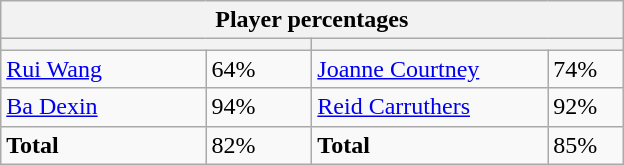<table class="wikitable">
<tr>
<th colspan=4 width=400>Player percentages</th>
</tr>
<tr>
<th colspan=2 width=200 style="white-space:nowrap;"></th>
<th colspan=2 width=200 style="white-space:nowrap;"></th>
</tr>
<tr>
<td><a href='#'>Rui Wang</a></td>
<td>64%</td>
<td><a href='#'>Joanne Courtney</a></td>
<td>74%</td>
</tr>
<tr>
<td><a href='#'>Ba Dexin</a></td>
<td>94%</td>
<td><a href='#'>Reid Carruthers</a></td>
<td>92%</td>
</tr>
<tr>
<td><strong>Total</strong></td>
<td>82%</td>
<td><strong>Total</strong></td>
<td>85%</td>
</tr>
</table>
